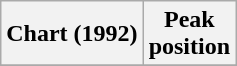<table class="wikitable sortable plainrowheaders">
<tr>
<th>Chart (1992)</th>
<th>Peak<br>position</th>
</tr>
<tr>
</tr>
</table>
